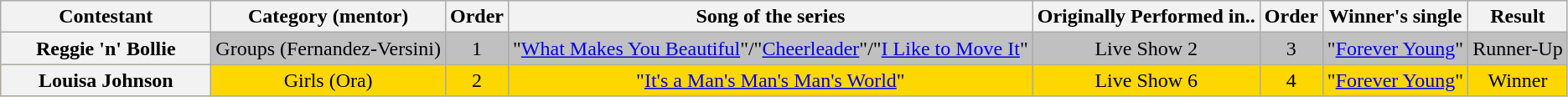<table class="wikitable plainrowheaders" style="text-align:center;">
<tr>
<th scope="col" style="width:10em;">Contestant</th>
<th scope="col">Category (mentor)</th>
<th scope="col">Order</th>
<th scope="col">Song of the series</th>
<th scope="col">Originally Performed in..</th>
<th scope="col">Order</th>
<th scope="col">Winner's single</th>
<th scope="col">Result</th>
</tr>
<tr style="background:silver;">
<th scope="row">Reggie 'n' Bollie</th>
<td>Groups (Fernandez-Versini)</td>
<td>1</td>
<td>"<a href='#'>What Makes You Beautiful</a>"/"<a href='#'>Cheerleader</a>"/"<a href='#'>I Like to Move It</a>"</td>
<td>Live Show 2</td>
<td>3</td>
<td>"<a href='#'>Forever Young</a>"</td>
<td>Runner-Up</td>
</tr>
<tr style="background:gold;">
<th scope="row">Louisa Johnson</th>
<td>Girls (Ora)</td>
<td>2</td>
<td>"<a href='#'>It's a Man's Man's Man's World</a>"</td>
<td>Live Show 6</td>
<td>4</td>
<td>"<a href='#'>Forever Young</a>"</td>
<td>Winner</td>
</tr>
</table>
